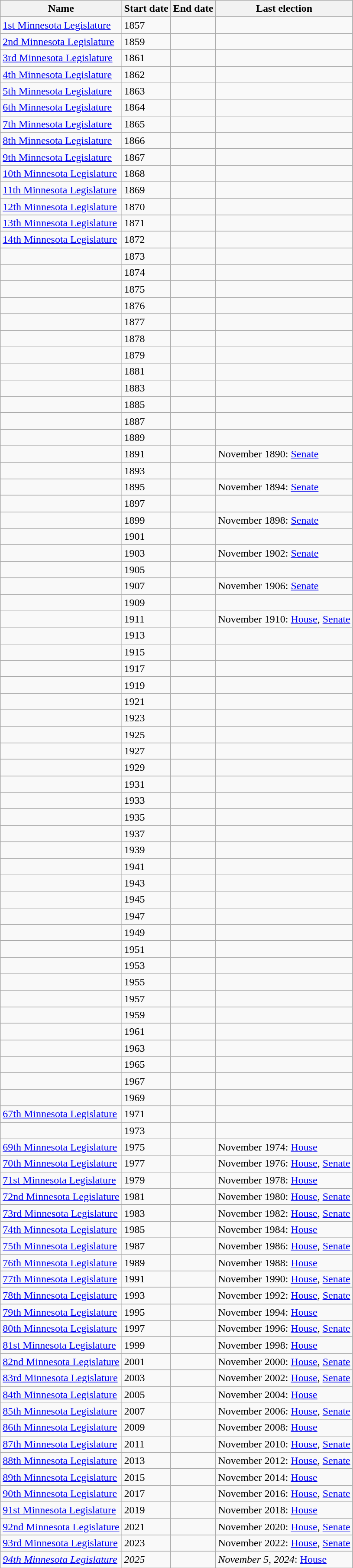<table class="wikitable mw-datatable sticky-header">
<tr>
<th>Name</th>
<th>Start date</th>
<th>End date</th>
<th>Last election</th>
</tr>
<tr>
<td><a href='#'>1st Minnesota Legislature</a></td>
<td>1857</td>
<td></td>
<td></td>
</tr>
<tr>
<td><a href='#'>2nd Minnesota Legislature</a></td>
<td>1859</td>
<td></td>
<td></td>
</tr>
<tr>
<td><a href='#'>3rd Minnesota Legislature</a></td>
<td>1861</td>
<td></td>
<td></td>
</tr>
<tr>
<td><a href='#'>4th Minnesota Legislature</a></td>
<td>1862</td>
<td></td>
<td></td>
</tr>
<tr>
<td><a href='#'>5th Minnesota Legislature</a></td>
<td>1863</td>
<td></td>
<td></td>
</tr>
<tr>
<td><a href='#'>6th Minnesota Legislature</a></td>
<td>1864</td>
<td></td>
<td></td>
</tr>
<tr>
<td><a href='#'>7th Minnesota Legislature</a></td>
<td>1865</td>
<td></td>
<td></td>
</tr>
<tr>
<td><a href='#'>8th Minnesota Legislature</a></td>
<td>1866</td>
<td></td>
<td></td>
</tr>
<tr>
<td><a href='#'>9th Minnesota Legislature</a></td>
<td>1867</td>
<td></td>
<td></td>
</tr>
<tr>
<td><a href='#'>10th Minnesota Legislature</a></td>
<td>1868</td>
<td></td>
<td></td>
</tr>
<tr>
<td><a href='#'>11th Minnesota Legislature</a></td>
<td>1869</td>
<td></td>
<td></td>
</tr>
<tr>
<td><a href='#'>12th Minnesota Legislature</a></td>
<td>1870</td>
<td></td>
<td></td>
</tr>
<tr>
<td><a href='#'>13th Minnesota Legislature</a></td>
<td>1871</td>
<td></td>
<td></td>
</tr>
<tr>
<td><a href='#'>14th Minnesota Legislature</a></td>
<td>1872</td>
<td></td>
<td></td>
</tr>
<tr>
<td></td>
<td>1873</td>
<td></td>
<td></td>
</tr>
<tr>
<td></td>
<td>1874</td>
<td></td>
<td></td>
</tr>
<tr>
<td></td>
<td>1875</td>
<td></td>
<td></td>
</tr>
<tr>
<td></td>
<td>1876</td>
<td></td>
<td></td>
</tr>
<tr>
<td></td>
<td>1877</td>
<td></td>
<td></td>
</tr>
<tr>
<td></td>
<td>1878</td>
<td></td>
<td></td>
</tr>
<tr>
<td></td>
<td>1879</td>
<td></td>
<td></td>
</tr>
<tr>
<td></td>
<td>1881</td>
<td></td>
<td></td>
</tr>
<tr>
<td></td>
<td>1883</td>
<td></td>
<td></td>
</tr>
<tr>
<td></td>
<td>1885</td>
<td></td>
<td></td>
</tr>
<tr>
<td></td>
<td>1887</td>
<td></td>
<td></td>
</tr>
<tr>
<td></td>
<td>1889</td>
<td></td>
<td></td>
</tr>
<tr>
<td></td>
<td>1891</td>
<td></td>
<td>November 1890: <a href='#'>Senate</a></td>
</tr>
<tr>
<td></td>
<td>1893</td>
<td></td>
<td></td>
</tr>
<tr>
<td></td>
<td>1895</td>
<td></td>
<td>November 1894: <a href='#'>Senate</a></td>
</tr>
<tr>
<td></td>
<td>1897</td>
<td></td>
<td></td>
</tr>
<tr>
<td></td>
<td>1899</td>
<td></td>
<td>November 1898: <a href='#'>Senate</a></td>
</tr>
<tr>
<td></td>
<td>1901</td>
<td></td>
<td></td>
</tr>
<tr>
<td></td>
<td>1903</td>
<td></td>
<td>November 1902: <a href='#'>Senate</a></td>
</tr>
<tr>
<td></td>
<td>1905</td>
<td></td>
<td></td>
</tr>
<tr>
<td></td>
<td>1907</td>
<td></td>
<td>November 1906: <a href='#'>Senate</a></td>
</tr>
<tr>
<td></td>
<td>1909</td>
<td></td>
<td></td>
</tr>
<tr>
<td></td>
<td>1911</td>
<td></td>
<td>November 1910: <a href='#'>House</a>, <a href='#'>Senate</a></td>
</tr>
<tr>
<td></td>
<td>1913</td>
<td></td>
<td></td>
</tr>
<tr>
<td></td>
<td>1915</td>
<td></td>
<td></td>
</tr>
<tr>
<td></td>
<td>1917</td>
<td></td>
<td></td>
</tr>
<tr>
<td></td>
<td>1919</td>
<td></td>
<td></td>
</tr>
<tr>
<td></td>
<td>1921</td>
<td></td>
<td></td>
</tr>
<tr>
<td></td>
<td>1923</td>
<td></td>
<td></td>
</tr>
<tr>
<td></td>
<td>1925</td>
<td></td>
<td></td>
</tr>
<tr>
<td></td>
<td>1927</td>
<td></td>
<td></td>
</tr>
<tr>
<td></td>
<td>1929</td>
<td></td>
<td></td>
</tr>
<tr>
<td></td>
<td>1931</td>
<td></td>
<td></td>
</tr>
<tr>
<td></td>
<td>1933</td>
<td></td>
<td></td>
</tr>
<tr>
<td></td>
<td>1935</td>
<td></td>
<td></td>
</tr>
<tr>
<td></td>
<td>1937</td>
<td></td>
<td></td>
</tr>
<tr>
<td></td>
<td>1939</td>
<td></td>
<td></td>
</tr>
<tr>
<td></td>
<td>1941</td>
<td></td>
<td></td>
</tr>
<tr>
<td></td>
<td>1943</td>
<td></td>
<td></td>
</tr>
<tr>
<td></td>
<td>1945</td>
<td></td>
<td></td>
</tr>
<tr>
<td></td>
<td>1947</td>
<td></td>
<td></td>
</tr>
<tr>
<td></td>
<td>1949</td>
<td></td>
<td></td>
</tr>
<tr>
<td></td>
<td>1951</td>
<td></td>
<td></td>
</tr>
<tr>
<td></td>
<td>1953</td>
<td></td>
<td></td>
</tr>
<tr>
<td></td>
<td>1955</td>
<td></td>
<td></td>
</tr>
<tr>
<td></td>
<td>1957</td>
<td></td>
<td></td>
</tr>
<tr>
<td></td>
<td>1959</td>
<td></td>
<td></td>
</tr>
<tr>
<td></td>
<td>1961</td>
<td></td>
<td></td>
</tr>
<tr>
<td></td>
<td>1963</td>
<td></td>
<td></td>
</tr>
<tr>
<td></td>
<td>1965</td>
<td></td>
<td></td>
</tr>
<tr>
<td></td>
<td>1967</td>
<td></td>
<td></td>
</tr>
<tr>
<td></td>
<td>1969</td>
<td></td>
<td></td>
</tr>
<tr>
<td><a href='#'>67th Minnesota Legislature</a></td>
<td>1971</td>
<td></td>
<td></td>
</tr>
<tr>
<td></td>
<td>1973</td>
<td></td>
<td></td>
</tr>
<tr>
<td><a href='#'>69th Minnesota Legislature</a></td>
<td>1975</td>
<td></td>
<td>November 1974: <a href='#'>House</a></td>
</tr>
<tr>
<td><a href='#'>70th Minnesota Legislature</a></td>
<td>1977</td>
<td></td>
<td>November 1976: <a href='#'>House</a>, <a href='#'>Senate</a></td>
</tr>
<tr>
<td><a href='#'>71st Minnesota Legislature</a></td>
<td>1979</td>
<td></td>
<td>November 1978: <a href='#'>House</a></td>
</tr>
<tr>
<td><a href='#'>72nd Minnesota Legislature</a></td>
<td>1981</td>
<td></td>
<td>November 1980: <a href='#'>House</a>, <a href='#'>Senate</a></td>
</tr>
<tr>
<td><a href='#'>73rd Minnesota Legislature</a></td>
<td>1983</td>
<td></td>
<td>November 1982: <a href='#'>House</a>, <a href='#'>Senate</a></td>
</tr>
<tr>
<td><a href='#'>74th Minnesota Legislature</a></td>
<td>1985</td>
<td></td>
<td>November 1984: <a href='#'>House</a></td>
</tr>
<tr>
<td><a href='#'>75th Minnesota Legislature</a></td>
<td>1987</td>
<td></td>
<td>November 1986: <a href='#'>House</a>, <a href='#'>Senate</a></td>
</tr>
<tr>
<td><a href='#'>76th Minnesota Legislature</a></td>
<td>1989</td>
<td></td>
<td>November 1988: <a href='#'>House</a></td>
</tr>
<tr>
<td><a href='#'>77th Minnesota Legislature</a></td>
<td>1991</td>
<td></td>
<td>November 1990: <a href='#'>House</a>, <a href='#'>Senate</a></td>
</tr>
<tr>
<td><a href='#'>78th Minnesota Legislature</a></td>
<td>1993</td>
<td></td>
<td>November 1992: <a href='#'>House</a>, <a href='#'>Senate</a></td>
</tr>
<tr>
<td><a href='#'>79th Minnesota Legislature</a></td>
<td>1995</td>
<td></td>
<td>November 1994: <a href='#'>House</a></td>
</tr>
<tr>
<td><a href='#'>80th Minnesota Legislature</a></td>
<td>1997</td>
<td></td>
<td>November 1996: <a href='#'>House</a>, <a href='#'>Senate</a></td>
</tr>
<tr>
<td><a href='#'>81st Minnesota Legislature</a></td>
<td>1999</td>
<td></td>
<td>November 1998: <a href='#'>House</a></td>
</tr>
<tr>
<td><a href='#'>82nd Minnesota Legislature</a></td>
<td>2001</td>
<td></td>
<td>November 2000: <a href='#'>House</a>, <a href='#'>Senate</a></td>
</tr>
<tr>
<td><a href='#'>83rd Minnesota Legislature</a></td>
<td>2003</td>
<td></td>
<td>November 2002: <a href='#'>House</a>, <a href='#'>Senate</a></td>
</tr>
<tr>
<td><a href='#'>84th Minnesota Legislature</a></td>
<td>2005</td>
<td></td>
<td>November 2004: <a href='#'>House</a></td>
</tr>
<tr>
<td><a href='#'>85th Minnesota Legislature</a></td>
<td>2007</td>
<td></td>
<td>November 2006: <a href='#'>House</a>, <a href='#'>Senate</a></td>
</tr>
<tr>
<td><a href='#'>86th Minnesota Legislature</a></td>
<td>2009</td>
<td></td>
<td>November 2008: <a href='#'>House</a></td>
</tr>
<tr>
<td><a href='#'>87th Minnesota Legislature</a></td>
<td>2011</td>
<td></td>
<td>November 2010: <a href='#'>House</a>, <a href='#'>Senate</a></td>
</tr>
<tr>
<td><a href='#'>88th Minnesota Legislature</a></td>
<td>2013</td>
<td></td>
<td>November 2012: <a href='#'>House</a>, <a href='#'>Senate</a></td>
</tr>
<tr>
<td><a href='#'>89th Minnesota Legislature</a></td>
<td>2015</td>
<td></td>
<td>November 2014: <a href='#'>House</a></td>
</tr>
<tr>
<td><a href='#'>90th Minnesota Legislature</a></td>
<td>2017</td>
<td></td>
<td>November 2016: <a href='#'>House</a>, <a href='#'>Senate</a></td>
</tr>
<tr>
<td><a href='#'>91st Minnesota Legislature</a></td>
<td>2019</td>
<td></td>
<td>November 2018: <a href='#'>House</a></td>
</tr>
<tr>
<td><a href='#'>92nd Minnesota Legislature</a></td>
<td>2021</td>
<td></td>
<td>November 2020: <a href='#'>House</a>, <a href='#'>Senate</a></td>
</tr>
<tr>
<td><a href='#'>93rd Minnesota Legislature</a></td>
<td>2023</td>
<td></td>
<td>November 2022: <a href='#'>House</a>, <a href='#'>Senate</a></td>
</tr>
<tr>
<td><em><a href='#'>94th Minnesota Legislature</a></em></td>
<td><em>2025</em></td>
<td></td>
<td><em>November 5, 2024</em>: <a href='#'>House</a></td>
</tr>
<tr>
</tr>
</table>
